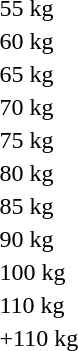<table>
<tr>
<td>55 kg</td>
<td></td>
<td></td>
<td></td>
</tr>
<tr>
<td>60 kg</td>
<td></td>
<td></td>
<td></td>
</tr>
<tr>
<td>65 kg</td>
<td></td>
<td></td>
<td></td>
</tr>
<tr>
<td>70 kg</td>
<td></td>
<td></td>
<td></td>
</tr>
<tr>
<td>75 kg</td>
<td></td>
<td></td>
<td></td>
</tr>
<tr>
<td>80 kg</td>
<td></td>
<td></td>
<td></td>
</tr>
<tr>
<td>85 kg</td>
<td></td>
<td></td>
<td></td>
</tr>
<tr>
<td>90 kg</td>
<td></td>
<td></td>
<td></td>
</tr>
<tr>
<td>100 kg</td>
<td></td>
<td></td>
<td></td>
</tr>
<tr>
<td>110 kg</td>
<td></td>
<td></td>
<td></td>
</tr>
<tr>
<td>+110 kg</td>
<td></td>
<td></td>
<td></td>
</tr>
</table>
